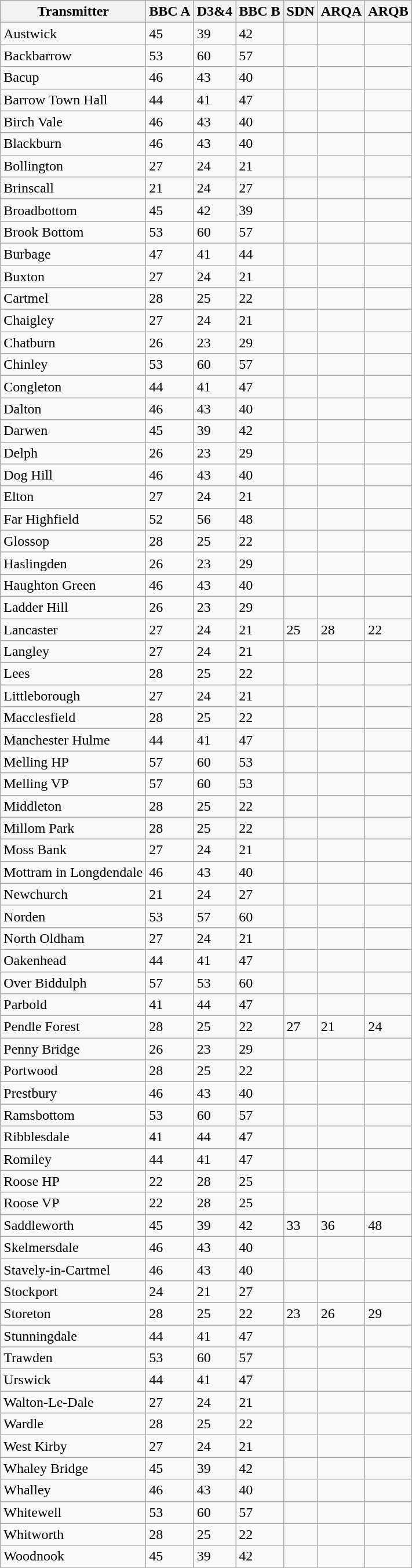<table class="wikitable sortable">
<tr>
<th>Transmitter</th>
<th>BBC A</th>
<th>D3&4</th>
<th>BBC B</th>
<th>SDN</th>
<th>ARQA</th>
<th>ARQB</th>
</tr>
<tr>
<td>Austwick</td>
<td>45</td>
<td>39</td>
<td>42</td>
<td></td>
<td></td>
<td></td>
</tr>
<tr>
<td>Backbarrow</td>
<td>53</td>
<td>60</td>
<td>57</td>
<td></td>
<td></td>
<td></td>
</tr>
<tr>
<td>Bacup</td>
<td>46</td>
<td>43</td>
<td>40</td>
<td></td>
<td></td>
<td></td>
</tr>
<tr>
<td>Barrow Town Hall</td>
<td>44</td>
<td>41</td>
<td>47</td>
<td></td>
<td></td>
<td></td>
</tr>
<tr>
<td>Birch Vale</td>
<td>46</td>
<td>43</td>
<td>40</td>
<td></td>
<td></td>
<td></td>
</tr>
<tr>
<td>Blackburn</td>
<td>46</td>
<td>43</td>
<td>40</td>
<td></td>
<td></td>
<td></td>
</tr>
<tr>
<td>Bollington</td>
<td>27</td>
<td>24</td>
<td>21</td>
<td></td>
<td></td>
<td></td>
</tr>
<tr>
<td>Brinscall</td>
<td>21</td>
<td>24</td>
<td>27</td>
<td></td>
<td></td>
<td></td>
</tr>
<tr>
<td>Broadbottom</td>
<td>45</td>
<td>42</td>
<td>39</td>
<td></td>
<td></td>
<td></td>
</tr>
<tr>
<td>Brook Bottom</td>
<td>53</td>
<td>60</td>
<td>57</td>
<td></td>
<td></td>
<td></td>
</tr>
<tr>
<td>Burbage</td>
<td>47</td>
<td>41</td>
<td>44</td>
<td></td>
<td></td>
<td></td>
</tr>
<tr>
<td>Buxton</td>
<td>27</td>
<td>24</td>
<td>21</td>
<td></td>
<td></td>
<td></td>
</tr>
<tr>
<td>Cartmel</td>
<td>28</td>
<td>25</td>
<td>22</td>
<td></td>
<td></td>
<td></td>
</tr>
<tr>
<td>Chaigley</td>
<td>27</td>
<td>24</td>
<td>21</td>
<td></td>
<td></td>
<td></td>
</tr>
<tr>
<td>Chatburn</td>
<td>26</td>
<td>23</td>
<td>29</td>
<td></td>
<td></td>
<td></td>
</tr>
<tr>
<td>Chinley</td>
<td>53</td>
<td>60</td>
<td>57</td>
<td></td>
<td></td>
<td></td>
</tr>
<tr>
<td>Congleton</td>
<td>44</td>
<td>41</td>
<td>47</td>
<td></td>
<td></td>
<td></td>
</tr>
<tr>
<td>Dalton</td>
<td>46</td>
<td>43</td>
<td>40</td>
<td></td>
<td></td>
<td></td>
</tr>
<tr>
<td>Darwen</td>
<td>45</td>
<td>39</td>
<td>42</td>
<td></td>
<td></td>
<td></td>
</tr>
<tr>
<td>Delph</td>
<td>26</td>
<td>23</td>
<td>29</td>
<td></td>
<td></td>
<td></td>
</tr>
<tr>
<td>Dog Hill</td>
<td>46</td>
<td>43</td>
<td>40</td>
<td></td>
<td></td>
<td></td>
</tr>
<tr>
<td>Elton</td>
<td>27</td>
<td>24</td>
<td>21</td>
<td></td>
<td></td>
<td></td>
</tr>
<tr>
<td>Far Highfield</td>
<td>52</td>
<td>56</td>
<td>48</td>
<td></td>
<td></td>
<td></td>
</tr>
<tr>
<td>Glossop</td>
<td>28</td>
<td>25</td>
<td>22</td>
<td></td>
<td></td>
<td></td>
</tr>
<tr>
<td>Haslingden</td>
<td>26</td>
<td>23</td>
<td>29</td>
<td></td>
<td></td>
<td></td>
</tr>
<tr>
<td>Haughton Green</td>
<td>46</td>
<td>43</td>
<td>40</td>
<td></td>
<td></td>
<td></td>
</tr>
<tr>
<td>Ladder Hill</td>
<td>26</td>
<td>23</td>
<td>29</td>
<td></td>
<td></td>
<td></td>
</tr>
<tr>
<td>Lancaster</td>
<td>27</td>
<td>24</td>
<td>21</td>
<td>25</td>
<td>28</td>
<td>22</td>
</tr>
<tr>
<td>Langley</td>
<td>27</td>
<td>24</td>
<td>21</td>
<td></td>
<td></td>
<td></td>
</tr>
<tr>
<td>Lees</td>
<td>28</td>
<td>25</td>
<td>22</td>
<td></td>
<td></td>
<td></td>
</tr>
<tr>
<td>Littleborough</td>
<td>27</td>
<td>24</td>
<td>21</td>
<td></td>
<td></td>
<td></td>
</tr>
<tr>
<td>Macclesfield</td>
<td>28</td>
<td>25</td>
<td>22</td>
<td></td>
<td></td>
<td></td>
</tr>
<tr>
<td>Manchester Hulme</td>
<td>44</td>
<td>41</td>
<td>47</td>
<td></td>
<td></td>
<td></td>
</tr>
<tr>
<td>Melling HP</td>
<td>57</td>
<td>60</td>
<td>53</td>
<td></td>
<td></td>
<td></td>
</tr>
<tr>
<td>Melling VP</td>
<td>57</td>
<td>60</td>
<td>53</td>
<td></td>
<td></td>
<td></td>
</tr>
<tr>
<td>Middleton</td>
<td>28</td>
<td>25</td>
<td>22</td>
<td></td>
<td></td>
<td></td>
</tr>
<tr>
<td>Millom Park</td>
<td>28</td>
<td>25</td>
<td>22</td>
<td></td>
<td></td>
<td></td>
</tr>
<tr>
<td>Moss Bank</td>
<td>27</td>
<td>24</td>
<td>21</td>
<td></td>
<td></td>
<td></td>
</tr>
<tr>
<td>Mottram in Longdendale</td>
<td>46</td>
<td>43</td>
<td>40</td>
<td></td>
<td></td>
<td></td>
</tr>
<tr>
<td>Newchurch</td>
<td>21</td>
<td>24</td>
<td>27</td>
<td></td>
<td></td>
<td></td>
</tr>
<tr>
<td>Norden</td>
<td>53</td>
<td>57</td>
<td>60</td>
<td></td>
<td></td>
<td></td>
</tr>
<tr>
<td>North Oldham</td>
<td>27</td>
<td>24</td>
<td>21</td>
<td></td>
<td></td>
<td></td>
</tr>
<tr>
<td>Oakenhead</td>
<td>44</td>
<td>41</td>
<td>47</td>
<td></td>
<td></td>
<td></td>
</tr>
<tr>
<td>Over Biddulph</td>
<td>57</td>
<td>53</td>
<td>60</td>
<td></td>
<td></td>
<td></td>
</tr>
<tr>
<td>Parbold</td>
<td>41</td>
<td>44</td>
<td>47</td>
<td></td>
<td></td>
<td></td>
</tr>
<tr>
<td>Pendle Forest</td>
<td>28</td>
<td>25</td>
<td>22</td>
<td>27</td>
<td>21</td>
<td>24</td>
</tr>
<tr>
<td>Penny Bridge</td>
<td>26</td>
<td>23</td>
<td>29</td>
<td></td>
<td></td>
<td></td>
</tr>
<tr>
<td>Portwood</td>
<td>28</td>
<td>25</td>
<td>22</td>
<td></td>
<td></td>
<td></td>
</tr>
<tr>
<td>Prestbury</td>
<td>46</td>
<td>43</td>
<td>40</td>
<td></td>
<td></td>
<td></td>
</tr>
<tr>
<td>Ramsbottom</td>
<td>53</td>
<td>60</td>
<td>57</td>
<td></td>
<td></td>
<td></td>
</tr>
<tr>
<td>Ribblesdale</td>
<td>41</td>
<td>44</td>
<td>47</td>
<td></td>
<td></td>
<td></td>
</tr>
<tr>
<td>Romiley</td>
<td>44</td>
<td>41</td>
<td>47</td>
<td></td>
<td></td>
<td></td>
</tr>
<tr>
<td>Roose HP</td>
<td>22</td>
<td>28</td>
<td>25</td>
<td></td>
<td></td>
<td></td>
</tr>
<tr>
<td>Roose VP</td>
<td>22</td>
<td>28</td>
<td>25</td>
<td></td>
<td></td>
<td></td>
</tr>
<tr>
<td>Saddleworth</td>
<td>45</td>
<td>39</td>
<td>42</td>
<td>33</td>
<td>36</td>
<td>48</td>
</tr>
<tr>
<td>Skelmersdale</td>
<td>46</td>
<td>43</td>
<td>40</td>
<td></td>
<td></td>
<td></td>
</tr>
<tr>
<td>Stavely-in-Cartmel</td>
<td>46</td>
<td>43</td>
<td>40</td>
<td></td>
<td></td>
<td></td>
</tr>
<tr>
<td>Stockport</td>
<td>24</td>
<td>21</td>
<td>27</td>
<td></td>
<td></td>
<td></td>
</tr>
<tr>
<td>Storeton</td>
<td>28</td>
<td>25</td>
<td>22</td>
<td>23</td>
<td>26</td>
<td>29</td>
</tr>
<tr>
<td>Stunningdale</td>
<td>44</td>
<td>41</td>
<td>47</td>
<td></td>
<td></td>
<td></td>
</tr>
<tr>
<td>Trawden</td>
<td>53</td>
<td>60</td>
<td>57</td>
<td></td>
<td></td>
<td></td>
</tr>
<tr>
<td>Urswick</td>
<td>44</td>
<td>41</td>
<td>47</td>
<td></td>
<td></td>
<td></td>
</tr>
<tr>
<td>Walton-Le-Dale</td>
<td>27</td>
<td>24</td>
<td>21</td>
<td></td>
<td></td>
<td></td>
</tr>
<tr>
<td>Wardle</td>
<td>28</td>
<td>25</td>
<td>22</td>
<td></td>
<td></td>
<td></td>
</tr>
<tr>
<td>West Kirby</td>
<td>27</td>
<td>24</td>
<td>21</td>
<td></td>
<td></td>
<td></td>
</tr>
<tr>
<td>Whaley Bridge</td>
<td>45</td>
<td>39</td>
<td>42</td>
<td></td>
<td></td>
<td></td>
</tr>
<tr>
<td>Whalley</td>
<td>46</td>
<td>43</td>
<td>40</td>
<td></td>
<td></td>
<td></td>
</tr>
<tr>
<td>Whitewell</td>
<td>53</td>
<td>60</td>
<td>57</td>
<td></td>
<td></td>
<td></td>
</tr>
<tr>
<td>Whitworth</td>
<td>28</td>
<td>25</td>
<td>22</td>
<td></td>
<td></td>
<td></td>
</tr>
<tr>
<td>Woodnook</td>
<td>45</td>
<td>39</td>
<td>42</td>
<td></td>
<td></td>
<td></td>
</tr>
</table>
